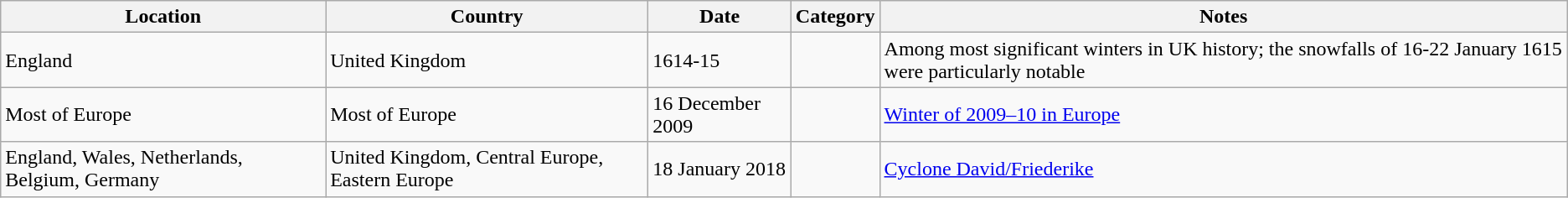<table class="wikitable sortable">
<tr>
<th>Location</th>
<th>Country</th>
<th>Date</th>
<th>Category</th>
<th>Notes</th>
</tr>
<tr>
<td>England</td>
<td>United Kingdom</td>
<td>1614-15</td>
<td></td>
<td>Among most significant winters in UK history; the snowfalls of 16-22 January 1615 were particularly notable</td>
</tr>
<tr>
<td>Most of Europe</td>
<td>Most of Europe</td>
<td>16 December 2009</td>
<td></td>
<td><a href='#'>Winter of 2009–10 in Europe</a></td>
</tr>
<tr>
<td>England, Wales, Netherlands, Belgium, Germany</td>
<td>United Kingdom, Central Europe, Eastern Europe</td>
<td>18 January 2018</td>
<td></td>
<td><a href='#'>Cyclone David/Friederike</a></td>
</tr>
</table>
